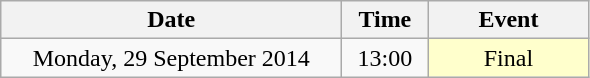<table class = "wikitable" style="text-align:center;">
<tr>
<th width=220>Date</th>
<th width=50>Time</th>
<th width=100>Event</th>
</tr>
<tr>
<td>Monday, 29 September 2014</td>
<td>13:00</td>
<td bgcolor=ffffcc>Final</td>
</tr>
</table>
